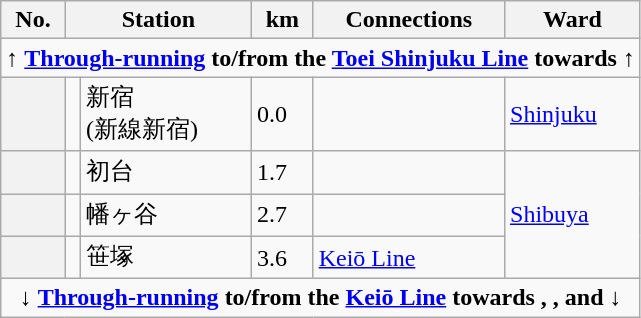<table class="wikitable">
<tr>
<th>No.</th>
<th colspan="2">Station</th>
<th>km</th>
<th>Connections</th>
<th>Ward</th>
</tr>
<tr>
<td colspan="6" align="center">↑ <a href='#'><strong>Through-running</strong></a> <strong>to/from the  <a href='#'>Toei Shinjuku Line</a> towards  ↑</strong></td>
</tr>
<tr>
<th> </th>
<td><br></td>
<td>新宿<br>(新線新宿)</td>
<td>0.0</td>
<td></td>
<td><a href='#'>Shinjuku</a></td>
</tr>
<tr>
<th></th>
<td></td>
<td>初台</td>
<td>1.7</td>
<td></td>
<td rowspan=3><a href='#'>Shibuya</a></td>
</tr>
<tr>
<th></th>
<td></td>
<td>幡ヶ谷</td>
<td>2.7</td>
<td></td>
</tr>
<tr>
<th></th>
<td></td>
<td>笹塚</td>
<td>3.6</td>
<td><a href='#'>Keiō Line</a></td>
</tr>
<tr>
<td colspan="6" align="center">↓ <a href='#'><strong>Through-running</strong></a> <strong>to/from the  <a href='#'>Keiō Line</a> towards , , and  ↓</strong></td>
</tr>
</table>
